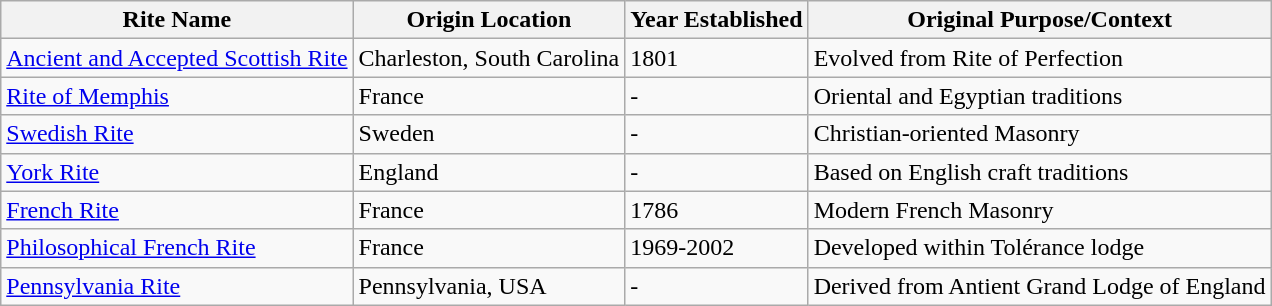<table class="wikitable sortable">
<tr>
<th>Rite Name</th>
<th>Origin Location</th>
<th>Year Established</th>
<th>Original Purpose/Context</th>
</tr>
<tr>
<td><a href='#'>Ancient and Accepted Scottish Rite</a></td>
<td>Charleston, South Carolina</td>
<td>1801</td>
<td>Evolved from Rite of Perfection</td>
</tr>
<tr>
<td><a href='#'>Rite of Memphis</a></td>
<td>France</td>
<td>-</td>
<td>Oriental and Egyptian traditions</td>
</tr>
<tr>
<td><a href='#'>Swedish Rite</a></td>
<td>Sweden</td>
<td>-</td>
<td>Christian-oriented Masonry</td>
</tr>
<tr>
<td><a href='#'>York Rite</a></td>
<td>England</td>
<td>-</td>
<td>Based on English craft traditions</td>
</tr>
<tr>
<td><a href='#'>French Rite</a></td>
<td>France</td>
<td>1786</td>
<td>Modern French Masonry</td>
</tr>
<tr>
<td><a href='#'>Philosophical French Rite</a></td>
<td>France</td>
<td>1969-2002</td>
<td>Developed within Tolérance lodge</td>
</tr>
<tr>
<td><a href='#'>Pennsylvania Rite</a></td>
<td>Pennsylvania, USA</td>
<td>-</td>
<td>Derived from Antient Grand Lodge of England</td>
</tr>
</table>
